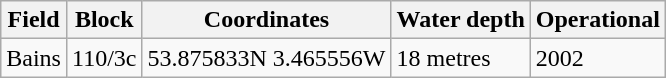<table class="wikitable">
<tr>
<th>Field</th>
<th>Block</th>
<th>Coordinates</th>
<th>Water depth</th>
<th>Operational</th>
</tr>
<tr>
<td>Bains</td>
<td>110/3c</td>
<td>53.875833N 3.465556W</td>
<td>18 metres</td>
<td>2002</td>
</tr>
</table>
